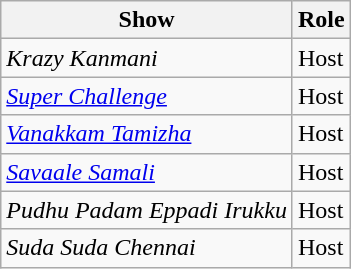<table class="wikitable">
<tr>
<th>Show</th>
<th>Role</th>
</tr>
<tr>
<td><em>Krazy Kanmani</em></td>
<td>Host</td>
</tr>
<tr>
<td><em><a href='#'>Super Challenge</a></em></td>
<td>Host</td>
</tr>
<tr>
<td><em><a href='#'>Vanakkam Tamizha</a></em></td>
<td>Host</td>
</tr>
<tr>
<td><em><a href='#'>Savaale Samali</a></em></td>
<td>Host</td>
</tr>
<tr>
<td><em> Pudhu Padam Eppadi Irukku</em></td>
<td>Host</td>
</tr>
<tr>
<td><em> Suda Suda Chennai</em></td>
<td>Host</td>
</tr>
</table>
